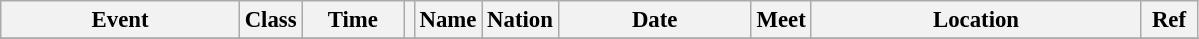<table class="wikitable" style="font-size: 95%;">
<tr>
<th style="width:10em">Event</th>
<th>Class</th>
<th style="width:4em">Time</th>
<th class="unsortable"></th>
<th>Name</th>
<th>Nation</th>
<th style="width:8em">Date</th>
<th>Meet</th>
<th style="width:14em">Location</th>
<th style="width:2em">Ref</th>
</tr>
<tr>
</tr>
</table>
